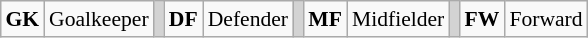<table class="wikitable" style="font-size:90%;margin:1em auto;">
<tr>
<td style="text-align:center;"><strong>GK</strong></td>
<td style="text-align:left;">Goalkeeper</td>
<td style="background-color:lightgrey;"></td>
<td style="text-align:center;"><strong>DF</strong></td>
<td style="text-align:left;">Defender</td>
<td style="background-color:lightgrey;"></td>
<td style="text-align:center;"><strong>MF</strong></td>
<td style="text-align:left;">Midfielder</td>
<td style="background-color:lightgrey;"></td>
<td style="text-align:center;"><strong>FW</strong></td>
<td style="text-align:left;">Forward</td>
</tr>
</table>
